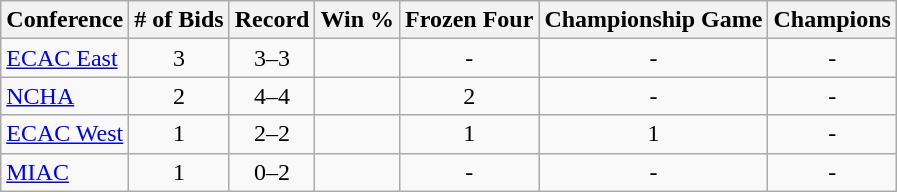<table class="wikitable sortable">
<tr>
<th>Conference</th>
<th># of Bids</th>
<th>Record</th>
<th>Win %</th>
<th>Frozen Four</th>
<th>Championship Game</th>
<th>Champions</th>
</tr>
<tr align="center">
<td align="left"><a href='#'>ECAC East</a></td>
<td>3</td>
<td>3–3</td>
<td></td>
<td>-</td>
<td>-</td>
<td>-</td>
</tr>
<tr align="center">
<td align="left"><a href='#'>NCHA</a></td>
<td>2</td>
<td>4–4</td>
<td></td>
<td>2</td>
<td>-</td>
<td>-</td>
</tr>
<tr align="center">
<td align="left"><a href='#'>ECAC West</a></td>
<td>1</td>
<td>2–2</td>
<td></td>
<td>1</td>
<td>1</td>
<td>-</td>
</tr>
<tr align="center">
<td align="left"><a href='#'>MIAC</a></td>
<td>1</td>
<td>0–2</td>
<td></td>
<td>-</td>
<td>-</td>
<td>-</td>
</tr>
</table>
